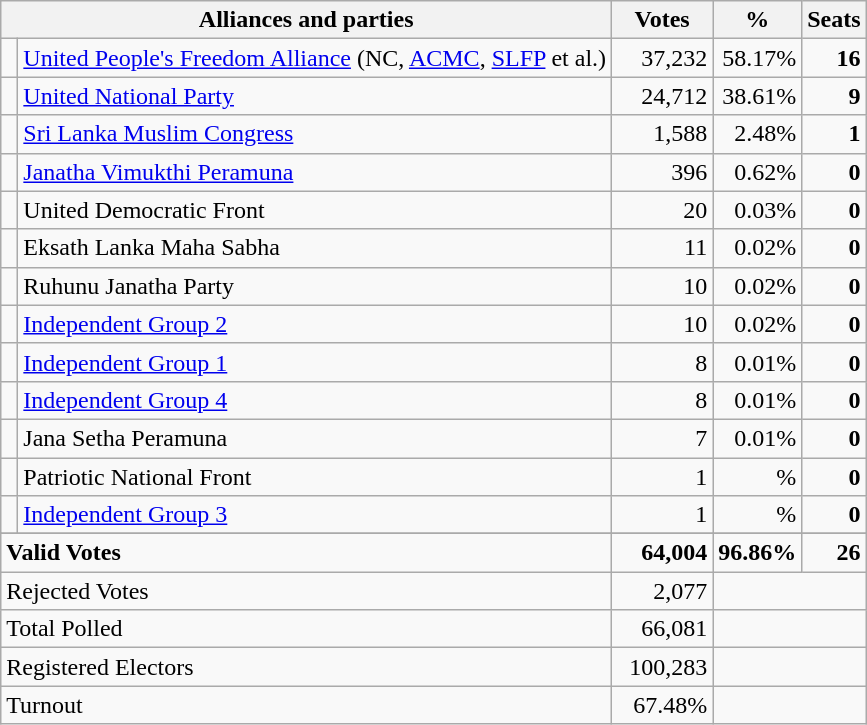<table class="wikitable" border="1" style="text-align:right;">
<tr>
<th valign=bottom align=left colspan=2>Alliances and parties</th>
<th valign=bottom align=center width="60">Votes</th>
<th valign=bottom align=center width="50">%</th>
<th valign=bottom align=center>Seats</th>
</tr>
<tr>
<td bgcolor=> </td>
<td align=left><a href='#'>United People's Freedom Alliance</a> (NC, <a href='#'>ACMC</a>, <a href='#'>SLFP</a> et al.)</td>
<td>37,232</td>
<td>58.17%</td>
<td><strong>16</strong></td>
</tr>
<tr>
<td bgcolor=> </td>
<td align=left><a href='#'>United National Party</a></td>
<td>24,712</td>
<td>38.61%</td>
<td><strong>9</strong></td>
</tr>
<tr>
<td bgcolor=> </td>
<td align=left><a href='#'>Sri Lanka Muslim Congress</a></td>
<td>1,588</td>
<td>2.48%</td>
<td><strong>1</strong></td>
</tr>
<tr>
<td bgcolor=> </td>
<td align=left><a href='#'>Janatha Vimukthi Peramuna</a></td>
<td>396</td>
<td>0.62%</td>
<td><strong>0</strong></td>
</tr>
<tr>
<td></td>
<td align=left>United Democratic Front</td>
<td>20</td>
<td>0.03%</td>
<td><strong>0</strong></td>
</tr>
<tr>
<td></td>
<td align=left>Eksath Lanka Maha Sabha</td>
<td>11</td>
<td>0.02%</td>
<td><strong>0</strong></td>
</tr>
<tr>
<td></td>
<td align=left>Ruhunu Janatha Party</td>
<td>10</td>
<td>0.02%</td>
<td><strong>0</strong></td>
</tr>
<tr>
<td></td>
<td align=left><a href='#'>Independent Group 2</a></td>
<td>10</td>
<td>0.02%</td>
<td><strong>0</strong></td>
</tr>
<tr>
<td></td>
<td align=left><a href='#'>Independent Group 1</a></td>
<td>8</td>
<td>0.01%</td>
<td><strong>0</strong></td>
</tr>
<tr>
<td></td>
<td align=left><a href='#'>Independent Group 4</a></td>
<td>8</td>
<td>0.01%</td>
<td><strong>0</strong></td>
</tr>
<tr>
<td></td>
<td align=left>Jana Setha Peramuna</td>
<td>7</td>
<td>0.01%</td>
<td><strong>0</strong></td>
</tr>
<tr>
<td></td>
<td align=left>Patriotic National Front</td>
<td>1</td>
<td>%</td>
<td><strong>0</strong></td>
</tr>
<tr>
<td></td>
<td align=left><a href='#'>Independent Group 3</a></td>
<td>1</td>
<td>%</td>
<td><strong>0</strong></td>
</tr>
<tr>
</tr>
<tr>
<td colspan=2 align=left><strong>Valid Votes</strong></td>
<td><strong>64,004</strong></td>
<td><strong>96.86%</strong></td>
<td><strong>26</strong></td>
</tr>
<tr>
<td colspan=2 align=left>Rejected Votes</td>
<td>2,077</td>
<td colspan=2></td>
</tr>
<tr>
<td colspan=2 align=left>Total Polled</td>
<td>66,081</td>
<td colspan=2></td>
</tr>
<tr>
<td colspan=2 align=left>Registered Electors</td>
<td>100,283</td>
<td colspan=2></td>
</tr>
<tr>
<td colspan=2 align=left>Turnout</td>
<td>67.48%</td>
<td colspan=2></td>
</tr>
</table>
